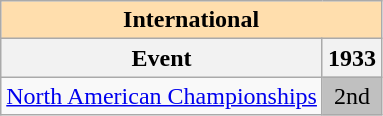<table class="wikitable" style="text-align:center">
<tr>
<th style="background-color: #ffdead; " colspan=2 align=center><strong>International</strong></th>
</tr>
<tr>
<th>Event</th>
<th>1933</th>
</tr>
<tr>
<td align=left><a href='#'>North American Championships</a></td>
<td bgcolor=silver>2nd</td>
</tr>
</table>
